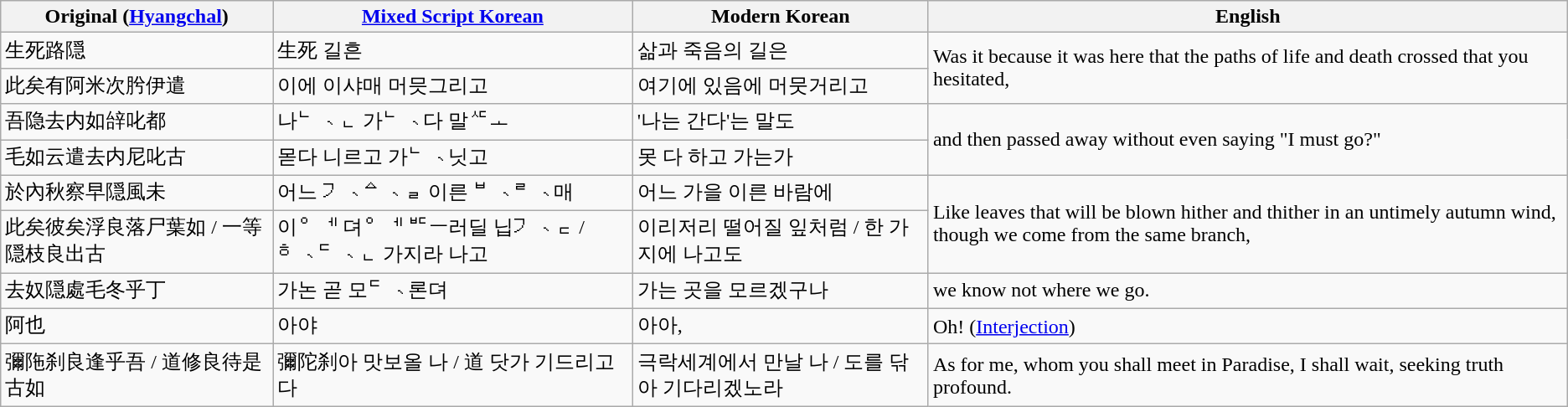<table class="wikitable">
<tr>
<th>Original (<a href='#'>Hyangchal</a>)</th>
<th><a href='#'>Mixed Script Korean</a></th>
<th>Modern Korean</th>
<th>English</th>
</tr>
<tr>
<td>生死路隠</td>
<td>生死 길흔</td>
<td>삶과 죽음의 길은</td>
<td rowspan="2">Was it because it was here that the paths of life and death crossed that you hesitated,</td>
</tr>
<tr>
<td>此矣有阿米次肹伊遣</td>
<td>이에 이샤매 머믓그리고</td>
<td>여기에 있음에 머뭇거리고</td>
</tr>
<tr>
<td>吾隐去内如辝叱都</td>
<td>나ᄂᆞᆫ 가ᄂᆞ다 말ᄯᅩ</td>
<td>'나는 간다'는 말도</td>
<td rowspan="2">and then passed away without even saying "I must go?"</td>
</tr>
<tr>
<td>毛如云遣去内尼叱古</td>
<td>몯다 니르고 가ᄂᆞ닛고</td>
<td>못 다 하고 가는가</td>
</tr>
<tr>
<td>於內秋察早隠風未</td>
<td>어느 ᄀᆞᅀᆞᆯ 이른 ᄇᆞᄅᆞ매</td>
<td>어느 가을 이른 바람에</td>
<td rowspan="2">Like leaves that will be blown hither and thither in an untimely autumn wind, though we come from the same branch,</td>
</tr>
<tr>
<td>此矣彼矣浮良落尸葉如 / 一等隠枝良出古</td>
<td>이ᅌᅦ 뎌ᅌᅦ ᄠᅳ러딜 닙ᄀᆞᆮ / ᄒᆞᄃᆞᆫ 가지라 나고</td>
<td>이리저리 떨어질 잎처럼 / 한 가지에 나고도</td>
</tr>
<tr>
<td>去奴隠處毛冬乎丁</td>
<td>가논 곧 모ᄃᆞ론뎌</td>
<td>가는 곳을 모르겠구나</td>
<td>we know not where we go.</td>
</tr>
<tr>
<td>阿也</td>
<td>아야</td>
<td>아아,</td>
<td>Oh! (<a href='#'>Interjection</a>)</td>
</tr>
<tr>
<td>彌陁刹良逢乎吾 / 道修良待是古如</td>
<td>彌陀刹아 맛보올 나 / 道 닷가 기드리고다</td>
<td>극락세계에서 만날 나 / 도를 닦아 기다리겠노라</td>
<td>As for me, whom you shall meet in Paradise, I shall wait, seeking truth profound.</td>
</tr>
</table>
